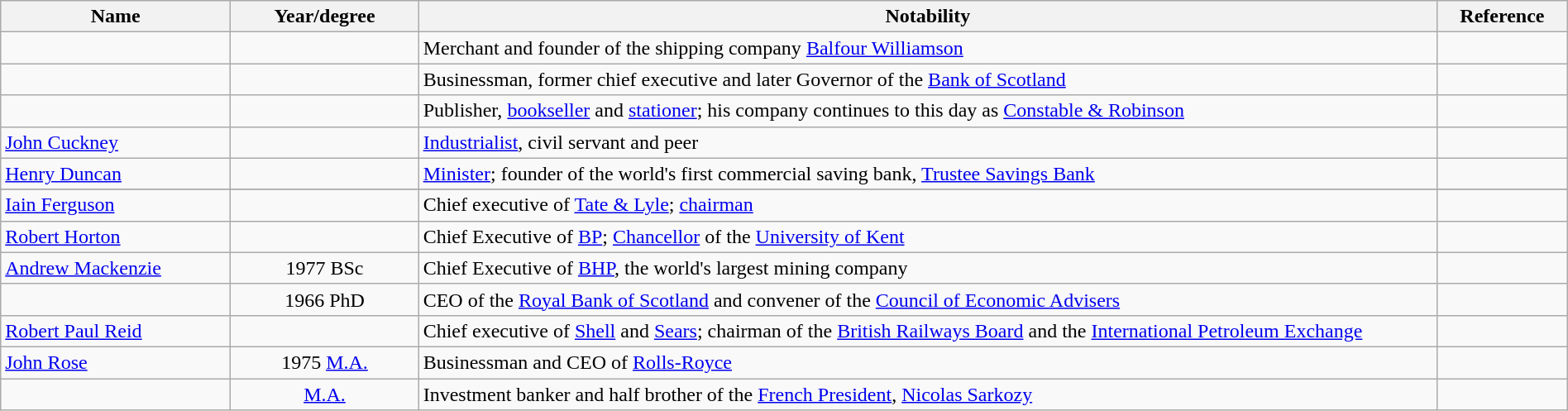<table class="wikitable sortable" style="width:100%">
<tr>
<th style="width:*;">Name</th>
<th style="width:12%;">Year/degree</th>
<th style="width:65%;" class="unsortable">Notability</th>
<th style="width:*;" class="unsortable">Reference</th>
</tr>
<tr>
<td></td>
<td style="text-align:center;"></td>
<td>Merchant and founder of the shipping company <a href='#'>Balfour Williamson</a></td>
<td style="text-align:center;"></td>
</tr>
<tr>
<td></td>
<td style="text-align:center;"></td>
<td>Businessman, former chief executive and later Governor of the <a href='#'>Bank of Scotland</a></td>
<td style="text-align:center;"></td>
</tr>
<tr>
<td></td>
<td style="text-align:center;"></td>
<td>Publisher, <a href='#'>bookseller</a> and <a href='#'>stationer</a>; his company continues to this day as <a href='#'>Constable & Robinson</a></td>
<td style="text-align:center;"></td>
</tr>
<tr>
<td><a href='#'>John Cuckney</a></td>
<td style="text-align:center;"></td>
<td><a href='#'>Industrialist</a>, civil servant and peer</td>
<td style="text-align:center;"></td>
</tr>
<tr>
<td><a href='#'>Henry Duncan</a></td>
<td style="text-align:center;"></td>
<td><a href='#'>Minister</a>; founder of the world's first commercial saving bank, <a href='#'>Trustee Savings Bank</a></td>
<td style="text-align:center;"></td>
</tr>
<tr>
</tr>
<tr>
<td><a href='#'>Iain Ferguson</a></td>
<td style="text-align:center;"></td>
<td>Chief executive of <a href='#'>Tate & Lyle</a>; <a href='#'>chairman</a></td>
<td style="text-align:center;"></td>
</tr>
<tr>
<td><a href='#'>Robert Horton</a></td>
<td style="text-align:center;"></td>
<td>Chief Executive of <a href='#'>BP</a>; <a href='#'>Chancellor</a> of the <a href='#'>University of Kent</a></td>
<td style="text-align:center;"></td>
</tr>
<tr>
<td><a href='#'>Andrew Mackenzie</a></td>
<td style="text-align:center;">1977 BSc</td>
<td>Chief Executive of <a href='#'>BHP</a>, the world's largest mining company</td>
<td style="text-align:center;"></td>
</tr>
<tr>
<td></td>
<td style="text-align:center;">1966 PhD</td>
<td>CEO of the <a href='#'>Royal Bank of Scotland</a> and convener of the <a href='#'>Council of Economic Advisers</a></td>
<td style="text-align:center;"></td>
</tr>
<tr>
<td><a href='#'>Robert Paul Reid</a></td>
<td style="text-align:center;"></td>
<td>Chief executive of <a href='#'>Shell</a> and <a href='#'>Sears</a>; chairman of the <a href='#'>British Railways Board</a> and the <a href='#'>International Petroleum Exchange</a></td>
<td style="text-align:center;"></td>
</tr>
<tr>
<td><a href='#'>John Rose</a></td>
<td style="text-align:center;">1975 <a href='#'>M.A.</a></td>
<td>Businessman and CEO of <a href='#'>Rolls-Royce</a></td>
<td style="text-align:center;"></td>
</tr>
<tr>
<td></td>
<td style="text-align:center;"><a href='#'>M.A.</a></td>
<td>Investment banker and half brother of the <a href='#'>French President</a>, <a href='#'>Nicolas Sarkozy</a></td>
<td style="text-align:center;"></td>
</tr>
</table>
